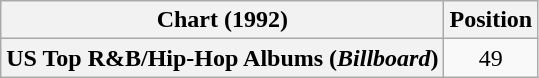<table class="wikitable plainrowheaders" style="text-align:center">
<tr>
<th scope="col">Chart (1992)</th>
<th scope="col">Position</th>
</tr>
<tr>
<th scope="row">US Top R&B/Hip-Hop Albums (<em>Billboard</em>)</th>
<td>49</td>
</tr>
</table>
